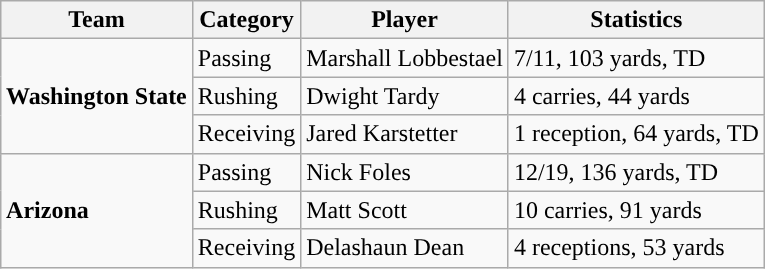<table class="wikitable" style="float: right;">
<tr>
<th>Team</th>
<th>Category</th>
<th>Player</th>
<th>Statistics</th>
</tr>
<tr>
<td rowspan=3><strong>Washington State</strong></td>
<td>Passing</td>
<td>Marshall Lobbestael</td>
<td>7/11, 103 yards, TD</td>
</tr>
<tr>
<td>Rushing</td>
<td>Dwight Tardy</td>
<td>4 carries, 44 yards</td>
</tr>
<tr>
<td>Receiving</td>
<td>Jared Karstetter</td>
<td>1 reception, 64 yards, TD</td>
</tr>
<tr>
<td rowspan=3><strong>Arizona</strong></td>
<td>Passing</td>
<td>Nick Foles</td>
<td>12/19, 136 yards, TD</td>
</tr>
<tr>
<td>Rushing</td>
<td>Matt Scott</td>
<td>10 carries, 91 yards</td>
</tr>
<tr>
<td>Receiving</td>
<td>Delashaun Dean</td>
<td>4 receptions, 53 yards</td>
</tr>
</table>
